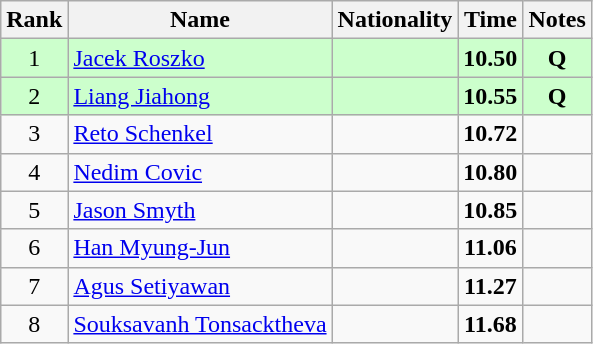<table class="wikitable sortable" style="text-align:center">
<tr>
<th>Rank</th>
<th>Name</th>
<th>Nationality</th>
<th>Time</th>
<th>Notes</th>
</tr>
<tr bgcolor=ccffcc>
<td>1</td>
<td align=left><a href='#'>Jacek Roszko</a></td>
<td align=left></td>
<td><strong>10.50</strong></td>
<td><strong>Q</strong></td>
</tr>
<tr bgcolor=ccffcc>
<td>2</td>
<td align=left><a href='#'>Liang Jiahong</a></td>
<td align=left></td>
<td><strong>10.55</strong></td>
<td><strong>Q</strong></td>
</tr>
<tr>
<td>3</td>
<td align=left><a href='#'>Reto Schenkel</a></td>
<td align=left></td>
<td><strong>10.72</strong></td>
<td></td>
</tr>
<tr>
<td>4</td>
<td align=left><a href='#'>Nedim Covic</a></td>
<td align=left></td>
<td><strong>10.80</strong></td>
<td></td>
</tr>
<tr>
<td>5</td>
<td align=left><a href='#'>Jason Smyth</a></td>
<td align=left></td>
<td><strong>10.85</strong></td>
<td></td>
</tr>
<tr>
<td>6</td>
<td align=left><a href='#'>Han Myung-Jun</a></td>
<td align=left></td>
<td><strong>11.06</strong></td>
<td></td>
</tr>
<tr>
<td>7</td>
<td align=left><a href='#'>Agus Setiyawan</a></td>
<td align=left></td>
<td><strong>11.27</strong></td>
<td></td>
</tr>
<tr>
<td>8</td>
<td align=left><a href='#'>Souksavanh Tonsacktheva</a></td>
<td align=left></td>
<td><strong>11.68</strong></td>
<td></td>
</tr>
</table>
